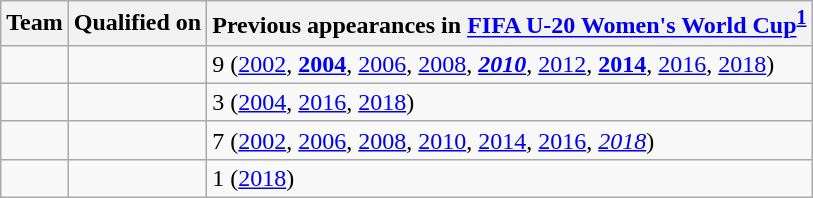<table class="wikitable sortable">
<tr>
<th>Team</th>
<th>Qualified on</th>
<th data-sort-type="number">Previous appearances in <a href='#'>FIFA U-20 Women's World Cup</a><sup><strong><a href='#'>1</a></strong></sup></th>
</tr>
<tr>
<td></td>
<td></td>
<td>9 (<a href='#'>2002</a>, <strong><a href='#'>2004</a></strong>, <a href='#'>2006</a>, <a href='#'>2008</a>, <strong><em><a href='#'>2010</a></em></strong>, <a href='#'>2012</a>, <strong><a href='#'>2014</a></strong>, <a href='#'>2016</a>, <a href='#'>2018</a>)</td>
</tr>
<tr>
<td></td>
<td></td>
<td>3 (<a href='#'>2004</a>, <a href='#'>2016</a>, <a href='#'>2018</a>)</td>
</tr>
<tr>
<td></td>
<td></td>
<td>7 (<a href='#'>2002</a>, <a href='#'>2006</a>, <a href='#'>2008</a>, <a href='#'>2010</a>, <a href='#'>2014</a>, <a href='#'>2016</a>, <em><a href='#'>2018</a></em>)</td>
</tr>
<tr>
<td></td>
<td></td>
<td>1 (<a href='#'>2018</a>)</td>
</tr>
</table>
